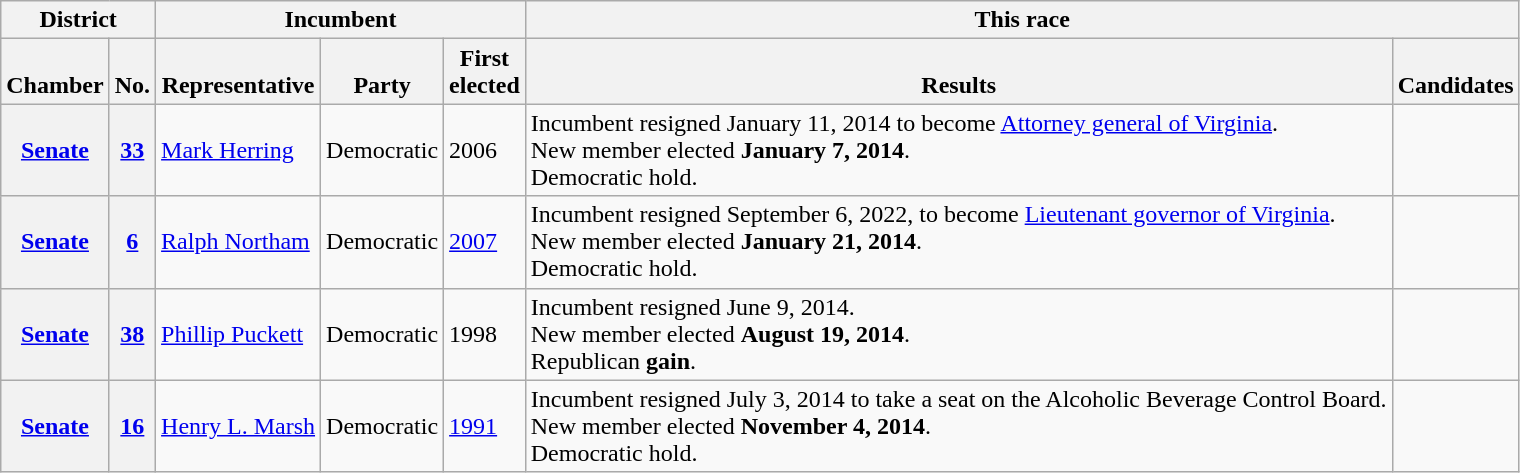<table class="wikitable sortable">
<tr>
<th colspan="2">District</th>
<th colspan="3">Incumbent</th>
<th colspan="2">This race</th>
</tr>
<tr valign="bottom">
<th>Chamber</th>
<th>No.</th>
<th>Representative</th>
<th>Party</th>
<th>First<br>elected</th>
<th>Results</th>
<th>Candidates</th>
</tr>
<tr>
<th><a href='#'>Senate</a></th>
<th><a href='#'>33</a></th>
<td><a href='#'>Mark Herring</a></td>
<td>Democratic</td>
<td>2006<br></td>
<td data-sort-value="1/10/2023" >Incumbent resigned January 11, 2014 to become <a href='#'>Attorney general of Virginia</a>.<br>New member elected <strong>January 7, 2014</strong>.<br>Democratic hold.</td>
<td nowrap=""></td>
</tr>
<tr>
<th><a href='#'>Senate</a></th>
<th><a href='#'>6</a></th>
<td><a href='#'>Ralph Northam</a></td>
<td>Democratic</td>
<td><a href='#'>2007</a></td>
<td data-sort-value="1/10/2023" >Incumbent resigned September 6, 2022, to become <a href='#'>Lieutenant governor of Virginia</a>.<br>New member elected <strong>January 21, 2014</strong>.<br>Democratic hold.</td>
<td nowrap=""></td>
</tr>
<tr>
<th><a href='#'>Senate</a></th>
<th><a href='#'>38</a></th>
<td><a href='#'>Phillip Puckett</a></td>
<td>Democratic</td>
<td>1998<br></td>
<td data-sort-value="1/10/2023" >Incumbent resigned June 9, 2014.<br>New member elected <strong>August 19, 2014</strong>.<br>Republican <strong>gain</strong>.</td>
<td nowrap=""></td>
</tr>
<tr>
<th><a href='#'>Senate</a></th>
<th><a href='#'>16</a></th>
<td><a href='#'>Henry L. Marsh</a></td>
<td>Democratic</td>
<td><a href='#'>1991</a></td>
<td>Incumbent resigned July 3, 2014 to take a seat on the Alcoholic Beverage Control Board.<br>New member elected <strong>November 4, 2014</strong>.<br>Democratic hold.</td>
<td nowrap=""></td>
</tr>
</table>
